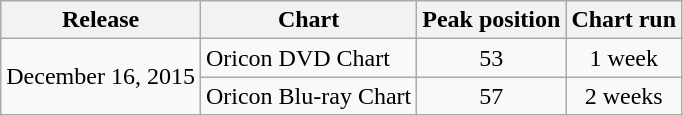<table class="wikitable">
<tr>
<th>Release</th>
<th>Chart</th>
<th>Peak position</th>
<th>Chart run</th>
</tr>
<tr>
<td rowspan="2">December 16, 2015</td>
<td>Oricon DVD Chart</td>
<td align="center">53</td>
<td align="center">1 week</td>
</tr>
<tr>
<td>Oricon Blu-ray Chart</td>
<td align="center">57</td>
<td align="center">2 weeks</td>
</tr>
</table>
